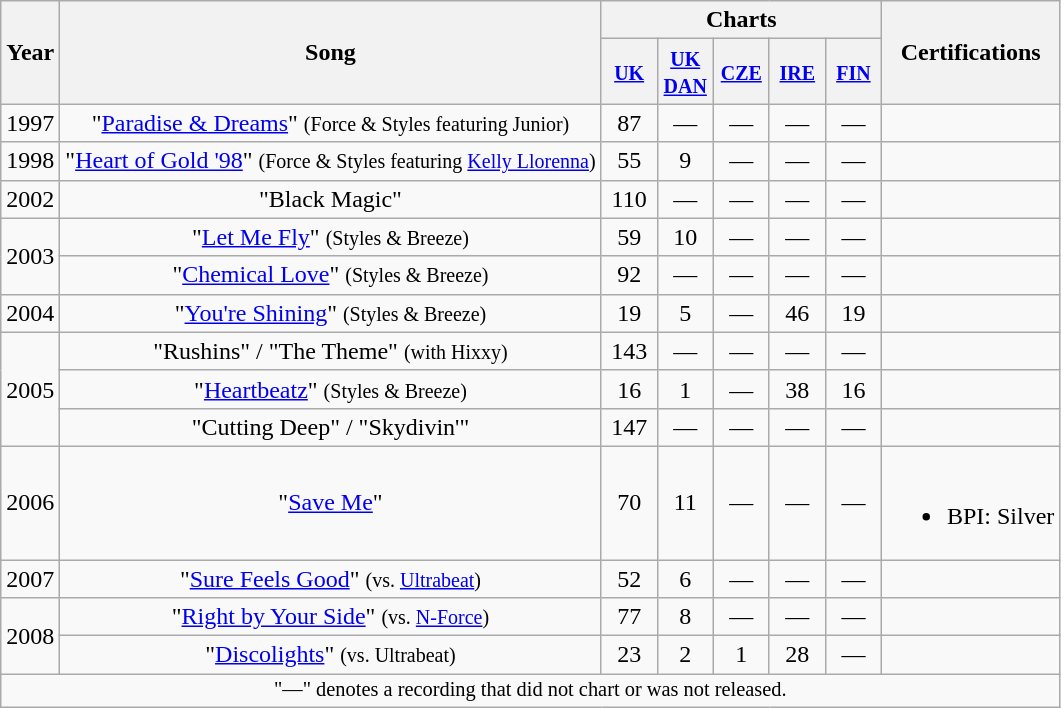<table class="wikitable plainrowheaders" style="text-align:center;">
<tr>
<th rowspan="2">Year</th>
<th rowspan="2">Song</th>
<th colspan="5">Charts</th>
<th rowspan="2">Certifications</th>
</tr>
<tr>
<th width="30"><small><a href='#'>UK</a></small> <br></th>
<th width="30"><small><a href='#'>UK DAN</a></small></th>
<th width="30"><small><a href='#'>CZE</a></small></th>
<th width="30"><small><a href='#'>IRE</a></small></th>
<th width="30"><small><a href='#'>FIN</a></small></th>
</tr>
<tr>
<td align="center" rowspan=1>1997</td>
<td>"<a href='#'>Paradise & Dreams</a>" <small>(Force & Styles featuring Junior)</small></td>
<td align="center">87</td>
<td align="center">—</td>
<td align="center">—</td>
<td align="center">—</td>
<td align="center">—</td>
<td></td>
</tr>
<tr>
<td align="center" rowspan=1>1998</td>
<td>"<a href='#'>Heart of Gold '98</a>" <small>(Force & Styles featuring <a href='#'>Kelly Llorenna</a>)</small></td>
<td align="center">55</td>
<td align="center">9</td>
<td align="center">—</td>
<td align="center">—</td>
<td align="center">—</td>
<td></td>
</tr>
<tr>
<td align="center" rowspan=1>2002</td>
<td>"Black Magic"</td>
<td align="center">110</td>
<td align="center">—</td>
<td align="center">—</td>
<td align="center">—</td>
<td align="center">—</td>
<td></td>
</tr>
<tr>
<td align="center" rowspan=2>2003</td>
<td>"<a href='#'>Let Me Fly</a>" <small>(Styles & Breeze)</small></td>
<td align="center">59</td>
<td align="center">10</td>
<td align="center">—</td>
<td align="center">—</td>
<td align="center">—</td>
<td></td>
</tr>
<tr>
<td>"<a href='#'>Chemical Love</a>" <small>(Styles & Breeze)</small></td>
<td align="center">92</td>
<td align="center">—</td>
<td align="center">—</td>
<td align="center">—</td>
<td align="center">—</td>
<td></td>
</tr>
<tr>
<td align="center" rowspan=1>2004</td>
<td>"<a href='#'>You're Shining</a>" <small>(Styles & Breeze)</small></td>
<td align="center">19</td>
<td align="center">5</td>
<td align="center">—</td>
<td align="center">46</td>
<td align="center">19</td>
<td></td>
</tr>
<tr>
<td align="center" rowspan=3>2005</td>
<td>"Rushins" / "The Theme" <small>(with Hixxy)</small></td>
<td align="center">143</td>
<td align="center">—</td>
<td align="center">—</td>
<td align="center">—</td>
<td align="center">—</td>
<td></td>
</tr>
<tr>
<td>"<a href='#'>Heartbeatz</a>" <small>(Styles & Breeze)</small></td>
<td align="center">16</td>
<td align="center">1</td>
<td align="center">—</td>
<td align="center">38</td>
<td align="center">16</td>
<td></td>
</tr>
<tr>
<td>"Cutting Deep" / "Skydivin'"</td>
<td align="center">147</td>
<td align="center">—</td>
<td align="center">—</td>
<td align="center">—</td>
<td align="center">—</td>
<td></td>
</tr>
<tr>
<td align="center" rowspan=1>2006</td>
<td>"<a href='#'>Save Me</a>"</td>
<td align="center">70</td>
<td align="center">11</td>
<td align="center">—</td>
<td align="center">—</td>
<td align="center">—</td>
<td><br><ul><li>BPI: Silver</li></ul></td>
</tr>
<tr>
<td align="center" rowspan=1>2007</td>
<td>"<a href='#'>Sure Feels Good</a>" <small>(vs. <a href='#'>Ultrabeat</a>)</small></td>
<td align="center">52</td>
<td align="center">6</td>
<td align="center">—</td>
<td align="center">—</td>
<td align="center">—</td>
<td></td>
</tr>
<tr>
<td align="center" rowspan=2>2008</td>
<td>"<a href='#'>Right by Your Side</a>" <small>(vs. <a href='#'>N-Force</a>)</small></td>
<td align="center">77</td>
<td align="center">8</td>
<td align="center">—</td>
<td align="center">—</td>
<td align="center">—</td>
<td></td>
</tr>
<tr>
<td>"<a href='#'>Discolights</a>" <small>(vs. Ultrabeat)</small></td>
<td align="center">23</td>
<td align="center">2</td>
<td align="center">1</td>
<td align="center">28</td>
<td align="center">—</td>
<td></td>
</tr>
<tr>
<td colspan="8" style="font-size:85%">"—" denotes a recording that did not chart or was not released.</td>
</tr>
</table>
